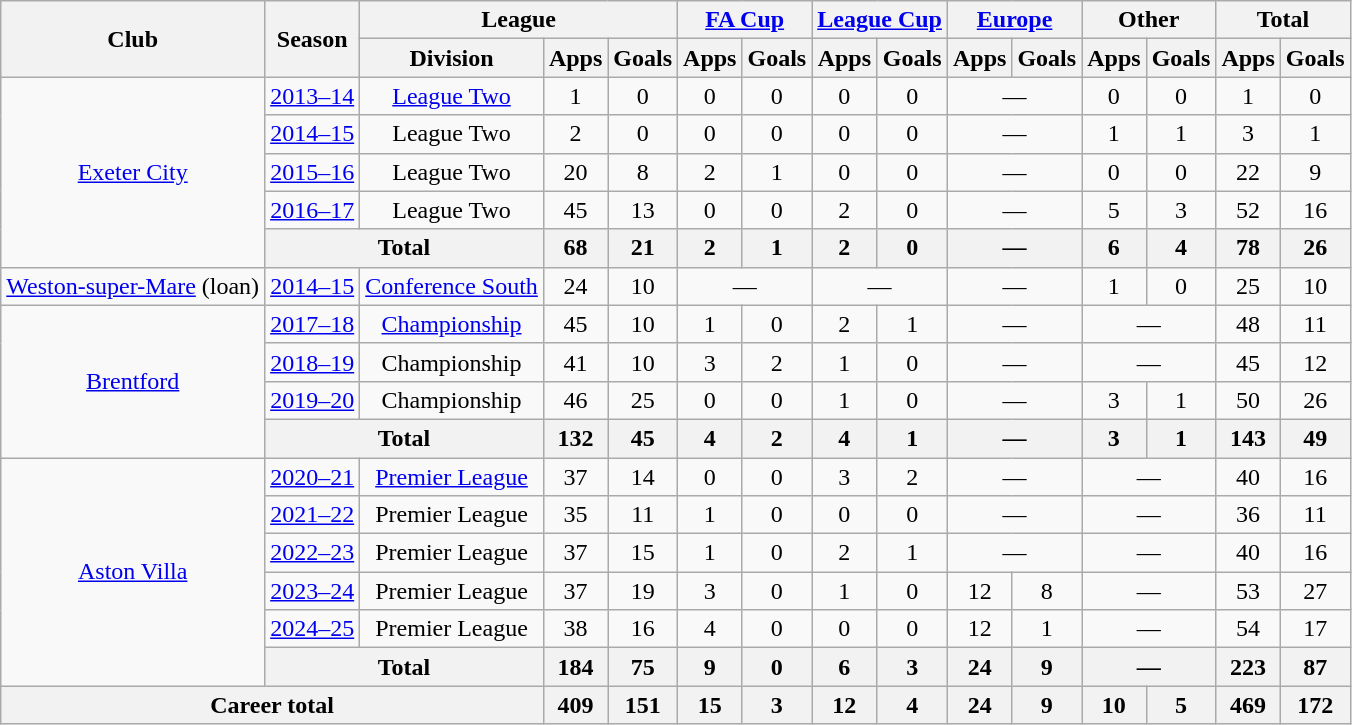<table class="wikitable" style="text-align: center;">
<tr>
<th rowspan="2">Club</th>
<th rowspan="2">Season</th>
<th colspan="3">League</th>
<th colspan="2"><a href='#'>FA Cup</a></th>
<th colspan="2"><a href='#'>League Cup</a></th>
<th colspan="2"><a href='#'>Europe</a></th>
<th colspan="2">Other</th>
<th colspan="2">Total</th>
</tr>
<tr>
<th>Division</th>
<th>Apps</th>
<th>Goals</th>
<th>Apps</th>
<th>Goals</th>
<th>Apps</th>
<th>Goals</th>
<th>Apps</th>
<th>Goals</th>
<th>Apps</th>
<th>Goals</th>
<th>Apps</th>
<th>Goals</th>
</tr>
<tr>
<td rowspan="5"><a href='#'>Exeter City</a></td>
<td><a href='#'>2013–14</a></td>
<td><a href='#'>League Two</a></td>
<td>1</td>
<td>0</td>
<td>0</td>
<td>0</td>
<td>0</td>
<td>0</td>
<td colspan="2">—</td>
<td>0</td>
<td>0</td>
<td>1</td>
<td>0</td>
</tr>
<tr>
<td><a href='#'>2014–15</a></td>
<td>League Two</td>
<td>2</td>
<td>0</td>
<td>0</td>
<td>0</td>
<td>0</td>
<td>0</td>
<td colspan="2">—</td>
<td>1</td>
<td>1</td>
<td>3</td>
<td>1</td>
</tr>
<tr>
<td><a href='#'>2015–16</a></td>
<td>League Two</td>
<td>20</td>
<td>8</td>
<td>2</td>
<td>1</td>
<td>0</td>
<td>0</td>
<td colspan="2">—</td>
<td>0</td>
<td>0</td>
<td>22</td>
<td>9</td>
</tr>
<tr>
<td><a href='#'>2016–17</a></td>
<td>League Two</td>
<td>45</td>
<td>13</td>
<td>0</td>
<td>0</td>
<td>2</td>
<td>0</td>
<td colspan="2">—</td>
<td>5</td>
<td>3</td>
<td>52</td>
<td>16</td>
</tr>
<tr>
<th colspan="2">Total</th>
<th>68</th>
<th>21</th>
<th>2</th>
<th>1</th>
<th>2</th>
<th>0</th>
<th colspan="2">—</th>
<th>6</th>
<th>4</th>
<th>78</th>
<th>26</th>
</tr>
<tr>
<td><a href='#'>Weston-super-Mare</a> (loan)</td>
<td><a href='#'>2014–15</a></td>
<td><a href='#'>Conference South</a></td>
<td>24</td>
<td>10</td>
<td colspan="2">—</td>
<td colspan="2">—</td>
<td colspan="2">—</td>
<td>1</td>
<td>0</td>
<td>25</td>
<td>10</td>
</tr>
<tr>
<td rowspan="4"><a href='#'>Brentford</a></td>
<td><a href='#'>2017–18</a></td>
<td><a href='#'>Championship</a></td>
<td>45</td>
<td>10</td>
<td>1</td>
<td>0</td>
<td>2</td>
<td>1</td>
<td colspan="2">—</td>
<td colspan="2">—</td>
<td>48</td>
<td>11</td>
</tr>
<tr>
<td><a href='#'>2018–19</a></td>
<td>Championship</td>
<td>41</td>
<td>10</td>
<td>3</td>
<td>2</td>
<td>1</td>
<td>0</td>
<td colspan="2">—</td>
<td colspan="2">—</td>
<td>45</td>
<td>12</td>
</tr>
<tr>
<td><a href='#'>2019–20</a></td>
<td>Championship</td>
<td>46</td>
<td>25</td>
<td>0</td>
<td>0</td>
<td>1</td>
<td>0</td>
<td colspan="2">—</td>
<td>3</td>
<td>1</td>
<td>50</td>
<td>26</td>
</tr>
<tr>
<th colspan="2">Total</th>
<th>132</th>
<th>45</th>
<th>4</th>
<th>2</th>
<th>4</th>
<th>1</th>
<th colspan="2">—</th>
<th>3</th>
<th>1</th>
<th>143</th>
<th>49</th>
</tr>
<tr>
<td rowspan="6"><a href='#'>Aston Villa</a></td>
<td><a href='#'>2020–21</a></td>
<td><a href='#'>Premier League</a></td>
<td>37</td>
<td>14</td>
<td>0</td>
<td>0</td>
<td>3</td>
<td>2</td>
<td colspan="2">—</td>
<td colspan="2">—</td>
<td>40</td>
<td>16</td>
</tr>
<tr>
<td><a href='#'>2021–22</a></td>
<td>Premier League</td>
<td>35</td>
<td>11</td>
<td>1</td>
<td>0</td>
<td>0</td>
<td>0</td>
<td colspan="2">—</td>
<td colspan="2">—</td>
<td>36</td>
<td>11</td>
</tr>
<tr>
<td><a href='#'>2022–23</a></td>
<td>Premier League</td>
<td>37</td>
<td>15</td>
<td>1</td>
<td>0</td>
<td>2</td>
<td>1</td>
<td colspan="2">—</td>
<td colspan="2">—</td>
<td>40</td>
<td>16</td>
</tr>
<tr>
<td><a href='#'>2023–24</a></td>
<td>Premier League</td>
<td>37</td>
<td>19</td>
<td>3</td>
<td>0</td>
<td>1</td>
<td>0</td>
<td>12</td>
<td>8</td>
<td colspan="2">—</td>
<td>53</td>
<td>27</td>
</tr>
<tr>
<td><a href='#'>2024–25</a></td>
<td>Premier League</td>
<td>38</td>
<td>16</td>
<td>4</td>
<td>0</td>
<td>0</td>
<td>0</td>
<td>12</td>
<td>1</td>
<td colspan="2">—</td>
<td>54</td>
<td>17</td>
</tr>
<tr>
<th colspan="2">Total</th>
<th>184</th>
<th>75</th>
<th>9</th>
<th>0</th>
<th>6</th>
<th>3</th>
<th>24</th>
<th>9</th>
<th colspan="2">—</th>
<th>223</th>
<th>87</th>
</tr>
<tr>
<th colspan="3">Career total</th>
<th>409</th>
<th>151</th>
<th>15</th>
<th>3</th>
<th>12</th>
<th>4</th>
<th>24</th>
<th>9</th>
<th>10</th>
<th>5</th>
<th>469</th>
<th>172</th>
</tr>
</table>
